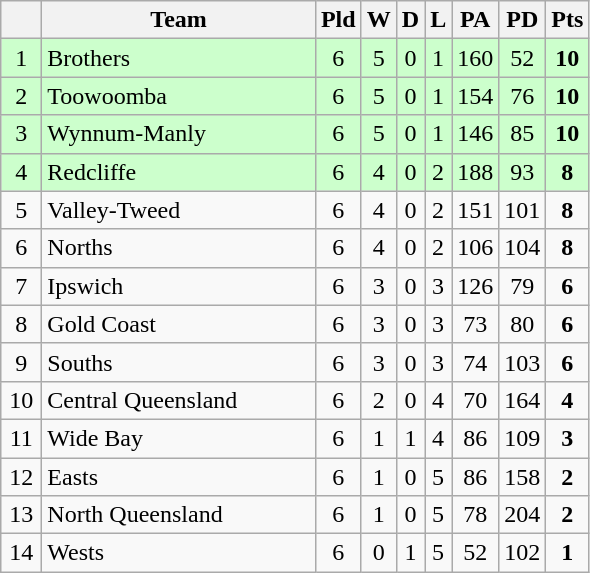<table class="wikitable" style="text-align:center;">
<tr>
<th style="width:20px;"></th>
<th width="175">Team</th>
<th style="width:20px;">Pld</th>
<th>W</th>
<th>D</th>
<th>L</th>
<th style="width:20px;">PA</th>
<th style="width:20px;">PD</th>
<th style="width:20px;">Pts</th>
</tr>
<tr style="background:#cfc;">
<td>1</td>
<td style="text-align:left;"> Brothers</td>
<td>6</td>
<td>5</td>
<td>0</td>
<td>1</td>
<td>160</td>
<td>52</td>
<td><strong>10</strong></td>
</tr>
<tr style="background:#cfc;">
<td>2</td>
<td style="text-align:left;"> Toowoomba</td>
<td>6</td>
<td>5</td>
<td>0</td>
<td>1</td>
<td>154</td>
<td>76</td>
<td><strong>10</strong></td>
</tr>
<tr style="background:#cfc;">
<td>3</td>
<td style="text-align:left;"> Wynnum-Manly</td>
<td>6</td>
<td>5</td>
<td>0</td>
<td>1</td>
<td>146</td>
<td>85</td>
<td><strong>10</strong></td>
</tr>
<tr style="background:#cfc;">
<td>4</td>
<td style="text-align:left;"> Redcliffe</td>
<td>6</td>
<td>4</td>
<td>0</td>
<td>2</td>
<td>188</td>
<td>93</td>
<td><strong>8</strong></td>
</tr>
<tr>
<td>5</td>
<td style="text-align:left;"> Valley-Tweed</td>
<td>6</td>
<td>4</td>
<td>0</td>
<td>2</td>
<td>151</td>
<td>101</td>
<td><strong>8</strong></td>
</tr>
<tr>
<td>6</td>
<td style="text-align:left;"> Norths</td>
<td>6</td>
<td>4</td>
<td>0</td>
<td>2</td>
<td>106</td>
<td>104</td>
<td><strong>8</strong></td>
</tr>
<tr>
<td>7</td>
<td style="text-align:left;"> Ipswich</td>
<td>6</td>
<td>3</td>
<td>0</td>
<td>3</td>
<td>126</td>
<td>79</td>
<td><strong>6</strong></td>
</tr>
<tr>
<td>8</td>
<td style="text-align:left;"> Gold Coast</td>
<td>6</td>
<td>3</td>
<td>0</td>
<td>3</td>
<td>73</td>
<td>80</td>
<td><strong>6</strong></td>
</tr>
<tr>
<td>9</td>
<td style="text-align:left;"> Souths</td>
<td>6</td>
<td>3</td>
<td>0</td>
<td>3</td>
<td>74</td>
<td>103</td>
<td><strong>6</strong></td>
</tr>
<tr>
<td>10</td>
<td style="text-align:left;"> Central Queensland</td>
<td>6</td>
<td>2</td>
<td>0</td>
<td>4</td>
<td>70</td>
<td>164</td>
<td><strong>4</strong></td>
</tr>
<tr>
<td>11</td>
<td style="text-align:left;"> Wide Bay</td>
<td>6</td>
<td>1</td>
<td>1</td>
<td>4</td>
<td>86</td>
<td>109</td>
<td><strong>3</strong></td>
</tr>
<tr>
<td>12</td>
<td style="text-align:left;"> Easts</td>
<td>6</td>
<td>1</td>
<td>0</td>
<td>5</td>
<td>86</td>
<td>158</td>
<td><strong>2</strong></td>
</tr>
<tr>
<td>13</td>
<td style="text-align:left;"> North Queensland</td>
<td>6</td>
<td>1</td>
<td>0</td>
<td>5</td>
<td>78</td>
<td>204</td>
<td><strong>2</strong></td>
</tr>
<tr>
<td>14</td>
<td style="text-align:left;"> Wests</td>
<td>6</td>
<td>0</td>
<td>1</td>
<td>5</td>
<td>52</td>
<td>102</td>
<td><strong>1</strong></td>
</tr>
</table>
